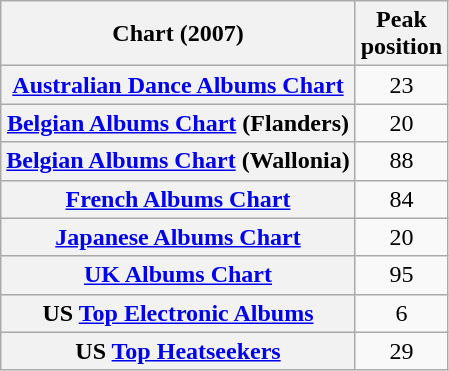<table class="wikitable sortable plainrowheaders" style="text-align:center">
<tr>
<th scope="col">Chart (2007)</th>
<th scope="col">Peak<br>position</th>
</tr>
<tr>
<th scope="row"><a href='#'>Australian Dance Albums Chart</a></th>
<td>23</td>
</tr>
<tr>
<th scope="row"><a href='#'>Belgian Albums Chart</a> (Flanders)</th>
<td>20</td>
</tr>
<tr>
<th scope="row"><a href='#'>Belgian Albums Chart</a> (Wallonia)</th>
<td>88</td>
</tr>
<tr>
<th scope="row"><a href='#'>French Albums Chart</a></th>
<td>84</td>
</tr>
<tr>
<th scope="row"><a href='#'>Japanese Albums Chart</a></th>
<td>20</td>
</tr>
<tr>
<th scope="row"><a href='#'>UK Albums Chart</a></th>
<td>95</td>
</tr>
<tr>
<th scope="row">US <a href='#'>Top Electronic Albums</a></th>
<td>6</td>
</tr>
<tr>
<th scope="row">US <a href='#'>Top Heatseekers</a></th>
<td>29</td>
</tr>
</table>
